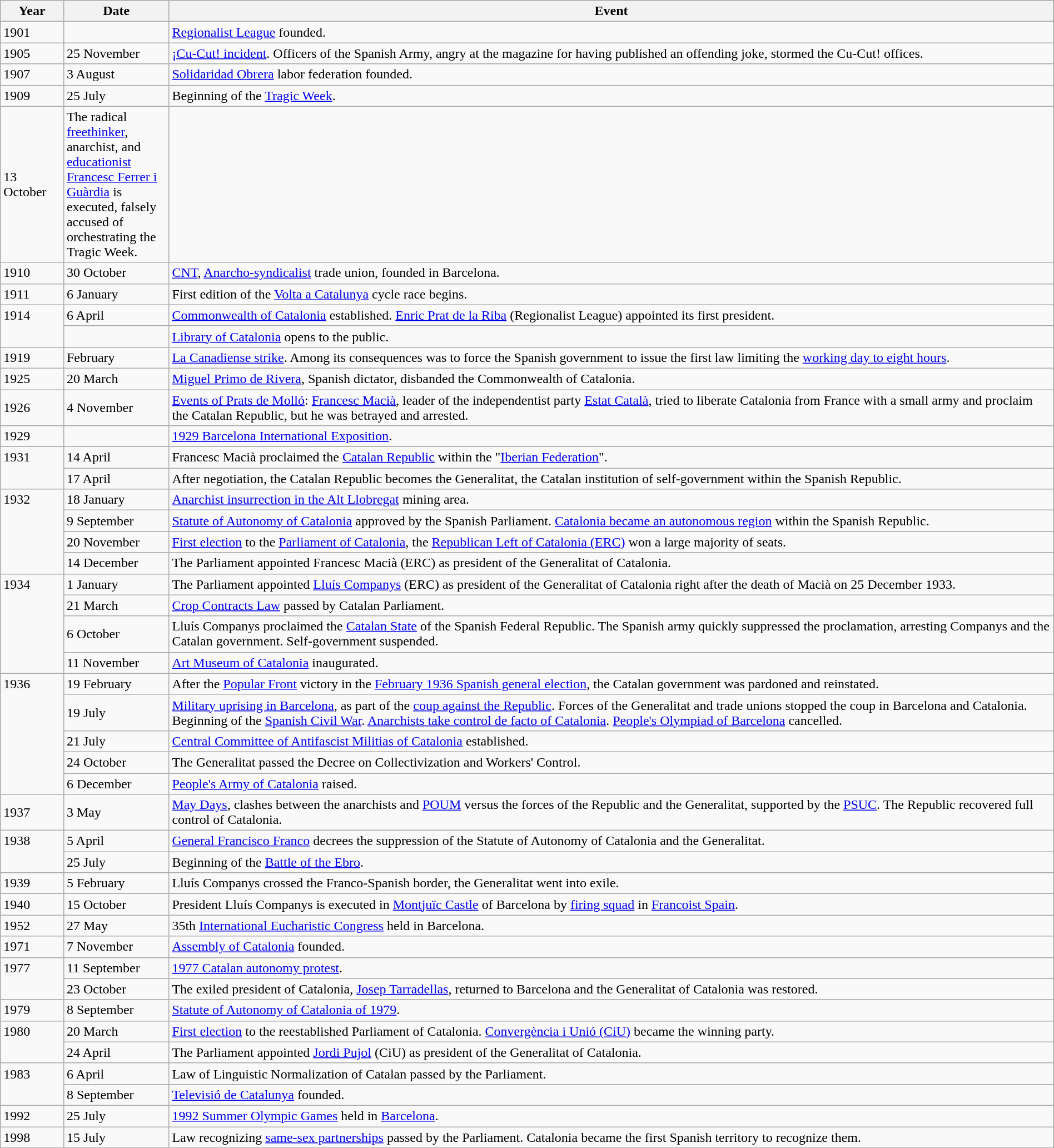<table class="wikitable" width="100%">
<tr>
<th style="width:6%">Year</th>
<th style="width:10%">Date</th>
<th>Event</th>
</tr>
<tr>
<td>1901</td>
<td></td>
<td><a href='#'>Regionalist League</a> founded.</td>
</tr>
<tr>
<td>1905</td>
<td>25 November</td>
<td><a href='#'>¡Cu-Cut! incident</a>. Officers of the Spanish Army, angry at the magazine for having published an offending joke, stormed the Cu-Cut! offices.</td>
</tr>
<tr>
<td>1907</td>
<td>3 August</td>
<td><a href='#'>Solidaridad Obrera</a> labor federation founded.</td>
</tr>
<tr>
<td rowspan="2" valign="top">1909</td>
<td>25 July</td>
<td>Beginning of the <a href='#'>Tragic Week</a>.</td>
</tr>
<tr>
</tr>
<tr>
<td>13 October</td>
<td>The radical <a href='#'>freethinker</a>, anarchist, and <a href='#'>educationist</a> <a href='#'>Francesc Ferrer i Guàrdia</a> is executed, falsely accused of orchestrating the Tragic Week.</td>
</tr>
<tr>
<td>1910</td>
<td>30 October</td>
<td><a href='#'>CNT</a>, <a href='#'>Anarcho-syndicalist</a> trade union, founded in Barcelona.</td>
</tr>
<tr>
<td>1911</td>
<td>6 January</td>
<td>First edition of the <a href='#'>Volta a Catalunya</a> cycle race begins.</td>
</tr>
<tr>
<td rowspan="2" valign="top">1914</td>
<td>6 April</td>
<td><a href='#'>Commonwealth of Catalonia</a> established. <a href='#'>Enric Prat de la Riba</a> (Regionalist League) appointed its first president.</td>
</tr>
<tr>
<td></td>
<td><a href='#'>Library of Catalonia</a> opens to the public.</td>
</tr>
<tr>
<td>1919</td>
<td>February</td>
<td><a href='#'>La Canadiense strike</a>. Among its consequences was to force the Spanish government to issue the first law limiting the <a href='#'>working day to eight hours</a>.</td>
</tr>
<tr>
<td>1925</td>
<td>20 March</td>
<td><a href='#'>Miguel Primo de Rivera</a>, Spanish dictator, disbanded the Commonwealth of Catalonia.</td>
</tr>
<tr>
<td>1926</td>
<td>4 November</td>
<td><a href='#'>Events of Prats de Molló</a>: <a href='#'>Francesc Macià</a>, leader of the independentist party <a href='#'>Estat Català</a>, tried to liberate Catalonia from France with a small army and proclaim the Catalan Republic, but he was betrayed and arrested.</td>
</tr>
<tr>
<td>1929</td>
<td></td>
<td><a href='#'>1929 Barcelona International Exposition</a>.</td>
</tr>
<tr>
<td rowspan="2" valign="top">1931</td>
<td>14 April</td>
<td>Francesc Macià proclaimed the <a href='#'>Catalan Republic</a> within the "<a href='#'>Iberian Federation</a>".</td>
</tr>
<tr>
<td>17 April</td>
<td>After negotiation, the Catalan Republic becomes the Generalitat, the Catalan institution of self-government within the Spanish Republic.</td>
</tr>
<tr>
<td rowspan="4" valign="top">1932</td>
<td>18 January</td>
<td><a href='#'>Anarchist insurrection in the Alt Llobregat</a> mining area.</td>
</tr>
<tr>
<td>9 September</td>
<td><a href='#'>Statute of Autonomy of Catalonia</a> approved by the Spanish Parliament. <a href='#'>Catalonia became an autonomous region</a> within the Spanish Republic.</td>
</tr>
<tr>
<td>20 November</td>
<td><a href='#'>First election</a> to the <a href='#'>Parliament of Catalonia</a>, the <a href='#'>Republican Left of Catalonia (ERC)</a> won a large majority of seats.</td>
</tr>
<tr>
<td>14 December</td>
<td>The Parliament appointed Francesc Macià (ERC) as president of the Generalitat of Catalonia.</td>
</tr>
<tr>
<td rowspan="4" valign="top">1934</td>
<td>1 January</td>
<td>The Parliament appointed <a href='#'>Lluís Companys</a> (ERC) as president of the Generalitat of Catalonia right after the death of Macià on 25 December 1933.</td>
</tr>
<tr>
<td>21 March</td>
<td><a href='#'>Crop Contracts Law</a> passed by Catalan Parliament.</td>
</tr>
<tr>
<td>6 October</td>
<td>Lluís Companys proclaimed the <a href='#'>Catalan State</a> of the Spanish Federal Republic. The Spanish army quickly suppressed the proclamation, arresting Companys and the Catalan government. Self-government suspended.</td>
</tr>
<tr>
<td>11 November</td>
<td><a href='#'>Art Museum of Catalonia</a> inaugurated.</td>
</tr>
<tr>
<td rowspan="5" valign="top">1936</td>
<td>19 February</td>
<td>After the <a href='#'>Popular Front</a> victory in the <a href='#'>February 1936 Spanish general election</a>, the Catalan government was pardoned and reinstated.</td>
</tr>
<tr>
<td>19 July</td>
<td><a href='#'>Military uprising in Barcelona</a>, as part of the <a href='#'>coup against the Republic</a>. Forces of the Generalitat and trade unions stopped the coup in Barcelona and Catalonia. Beginning of the <a href='#'>Spanish Civil War</a>. <a href='#'>Anarchists take control de facto of Catalonia</a>. <a href='#'>People's Olympiad of Barcelona</a> cancelled.</td>
</tr>
<tr>
<td>21 July</td>
<td><a href='#'>Central Committee of Antifascist Militias of Catalonia</a> established.</td>
</tr>
<tr>
<td>24 October</td>
<td>The Generalitat passed the Decree on Collectivization and Workers' Control.</td>
</tr>
<tr>
<td>6 December</td>
<td><a href='#'>People's Army of Catalonia</a> raised.</td>
</tr>
<tr>
<td>1937</td>
<td>3 May</td>
<td><a href='#'>May Days</a>, clashes between the anarchists and <a href='#'>POUM</a> versus the forces of the Republic and the Generalitat, supported by the <a href='#'>PSUC</a>. The Republic recovered full control of Catalonia.</td>
</tr>
<tr>
<td rowspan="2" valign="top">1938</td>
<td>5 April</td>
<td><a href='#'>General Francisco Franco</a> decrees the suppression of the Statute of Autonomy of Catalonia and the Generalitat.</td>
</tr>
<tr>
<td>25 July</td>
<td>Beginning of the <a href='#'>Battle of the Ebro</a>.</td>
</tr>
<tr>
<td>1939</td>
<td>5 February</td>
<td>Lluís Companys crossed the Franco-Spanish border, the Generalitat went into exile.</td>
</tr>
<tr>
<td>1940</td>
<td>15 October</td>
<td>President Lluís Companys is executed in <a href='#'>Montjuïc Castle</a> of Barcelona by <a href='#'>firing squad</a> in <a href='#'>Francoist Spain</a>.</td>
</tr>
<tr>
<td>1952</td>
<td>27 May</td>
<td>35th <a href='#'>International Eucharistic Congress</a> held in Barcelona.</td>
</tr>
<tr>
<td>1971</td>
<td>7 November</td>
<td><a href='#'>Assembly of Catalonia</a> founded.</td>
</tr>
<tr>
<td rowspan="2" valign="top">1977</td>
<td>11 September</td>
<td><a href='#'>1977 Catalan autonomy protest</a>.</td>
</tr>
<tr>
<td>23 October</td>
<td>The exiled president of Catalonia, <a href='#'>Josep Tarradellas</a>, returned to Barcelona and the Generalitat of Catalonia was restored.</td>
</tr>
<tr>
<td>1979</td>
<td>8 September</td>
<td><a href='#'>Statute of Autonomy of Catalonia of 1979</a>.</td>
</tr>
<tr>
<td rowspan="2" valign="top">1980</td>
<td>20 March</td>
<td><a href='#'>First election</a> to the reestablished Parliament of Catalonia. <a href='#'>Convergència i Unió (CiU)</a> became the winning party.</td>
</tr>
<tr>
<td>24 April</td>
<td>The Parliament appointed <a href='#'>Jordi Pujol</a> (CiU) as president of the Generalitat of Catalonia.</td>
</tr>
<tr>
<td rowspan="2" valign="top">1983</td>
<td>6 April</td>
<td>Law of Linguistic Normalization of Catalan passed by the Parliament.</td>
</tr>
<tr>
<td>8 September</td>
<td><a href='#'>Televisió de Catalunya</a> founded.</td>
</tr>
<tr>
<td>1992</td>
<td>25 July</td>
<td><a href='#'>1992 Summer Olympic Games</a> held in <a href='#'>Barcelona</a>.</td>
</tr>
<tr>
<td>1998</td>
<td>15 July</td>
<td>Law recognizing <a href='#'>same-sex partnerships</a> passed by the Parliament. Catalonia became the first Spanish territory to recognize them.</td>
</tr>
</table>
